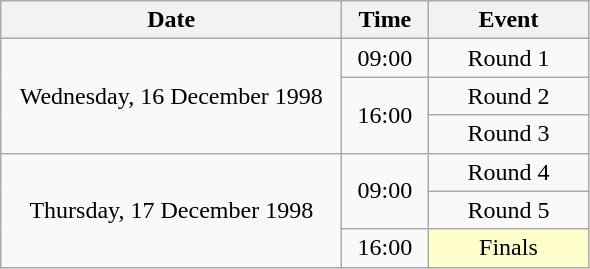<table class = "wikitable" style="text-align:center;">
<tr>
<th width=220>Date</th>
<th width=50>Time</th>
<th width=100>Event</th>
</tr>
<tr>
<td rowspan=3>Wednesday, 16 December 1998</td>
<td>09:00</td>
<td>Round 1</td>
</tr>
<tr>
<td rowspan=2>16:00</td>
<td>Round 2</td>
</tr>
<tr>
<td>Round 3</td>
</tr>
<tr>
<td rowspan=3>Thursday, 17 December 1998</td>
<td rowspan=2>09:00</td>
<td>Round 4</td>
</tr>
<tr>
<td>Round 5</td>
</tr>
<tr>
<td>16:00</td>
<td bgcolor=ffffcc>Finals</td>
</tr>
</table>
